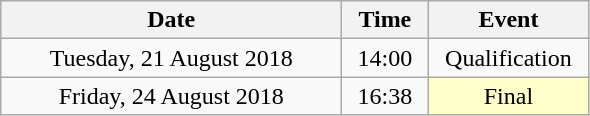<table class = "wikitable" style="text-align:center;">
<tr>
<th width=220>Date</th>
<th width=50>Time</th>
<th width=100>Event</th>
</tr>
<tr>
<td>Tuesday, 21 August 2018</td>
<td>14:00</td>
<td>Qualification</td>
</tr>
<tr>
<td>Friday, 24 August 2018</td>
<td>16:38</td>
<td bgcolor=ffffcc>Final</td>
</tr>
</table>
